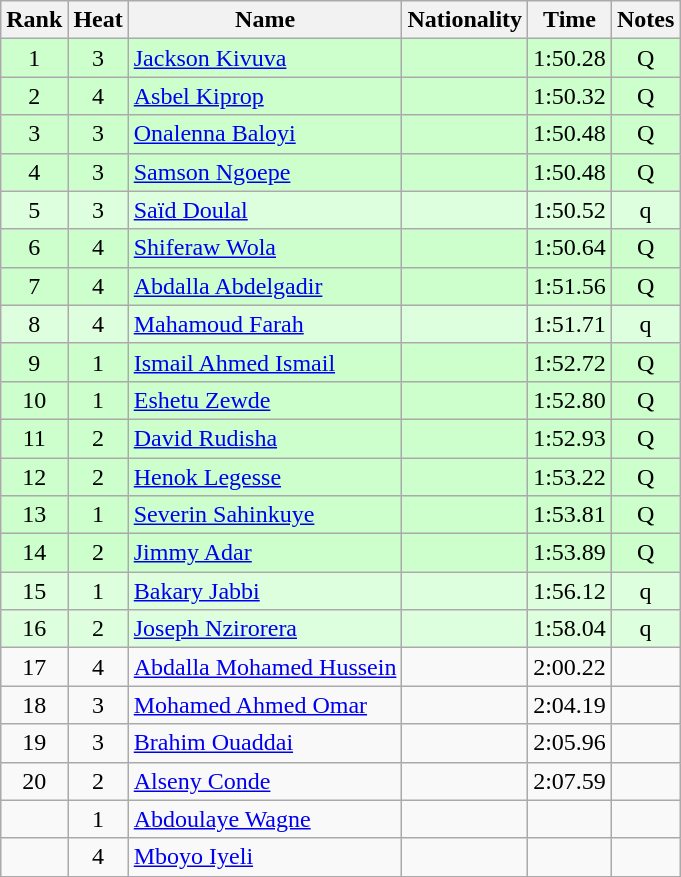<table class="wikitable sortable" style="text-align:center">
<tr>
<th>Rank</th>
<th>Heat</th>
<th>Name</th>
<th>Nationality</th>
<th>Time</th>
<th>Notes</th>
</tr>
<tr bgcolor=ccffcc>
<td>1</td>
<td>3</td>
<td align=left><a href='#'>Jackson Kivuva</a></td>
<td align=left></td>
<td>1:50.28</td>
<td>Q</td>
</tr>
<tr bgcolor=ccffcc>
<td>2</td>
<td>4</td>
<td align=left><a href='#'>Asbel Kiprop</a></td>
<td align=left></td>
<td>1:50.32</td>
<td>Q</td>
</tr>
<tr bgcolor=ccffcc>
<td>3</td>
<td>3</td>
<td align=left><a href='#'>Onalenna Baloyi</a></td>
<td align=left></td>
<td>1:50.48</td>
<td>Q</td>
</tr>
<tr bgcolor=ccffcc>
<td>4</td>
<td>3</td>
<td align=left><a href='#'>Samson Ngoepe</a></td>
<td align=left></td>
<td>1:50.48</td>
<td>Q</td>
</tr>
<tr bgcolor=ddffdd>
<td>5</td>
<td>3</td>
<td align=left><a href='#'>Saïd Doulal</a></td>
<td align=left></td>
<td>1:50.52</td>
<td>q</td>
</tr>
<tr bgcolor=ccffcc>
<td>6</td>
<td>4</td>
<td align=left><a href='#'>Shiferaw Wola</a></td>
<td align=left></td>
<td>1:50.64</td>
<td>Q</td>
</tr>
<tr bgcolor=ccffcc>
<td>7</td>
<td>4</td>
<td align=left><a href='#'>Abdalla Abdelgadir</a></td>
<td align=left></td>
<td>1:51.56</td>
<td>Q</td>
</tr>
<tr bgcolor=ddffdd>
<td>8</td>
<td>4</td>
<td align=left><a href='#'>Mahamoud Farah</a></td>
<td align=left></td>
<td>1:51.71</td>
<td>q</td>
</tr>
<tr bgcolor=ccffcc>
<td>9</td>
<td>1</td>
<td align=left><a href='#'>Ismail Ahmed Ismail</a></td>
<td align=left></td>
<td>1:52.72</td>
<td>Q</td>
</tr>
<tr bgcolor=ccffcc>
<td>10</td>
<td>1</td>
<td align=left><a href='#'>Eshetu Zewde</a></td>
<td align=left></td>
<td>1:52.80</td>
<td>Q</td>
</tr>
<tr bgcolor=ccffcc>
<td>11</td>
<td>2</td>
<td align=left><a href='#'>David Rudisha</a></td>
<td align=left></td>
<td>1:52.93</td>
<td>Q</td>
</tr>
<tr bgcolor=ccffcc>
<td>12</td>
<td>2</td>
<td align=left><a href='#'>Henok Legesse</a></td>
<td align=left></td>
<td>1:53.22</td>
<td>Q</td>
</tr>
<tr bgcolor=ccffcc>
<td>13</td>
<td>1</td>
<td align=left><a href='#'>Severin Sahinkuye</a></td>
<td align=left></td>
<td>1:53.81</td>
<td>Q</td>
</tr>
<tr bgcolor=ccffcc>
<td>14</td>
<td>2</td>
<td align=left><a href='#'>Jimmy Adar</a></td>
<td align=left></td>
<td>1:53.89</td>
<td>Q</td>
</tr>
<tr bgcolor=ddffdd>
<td>15</td>
<td>1</td>
<td align=left><a href='#'>Bakary Jabbi</a></td>
<td align=left></td>
<td>1:56.12</td>
<td>q</td>
</tr>
<tr bgcolor=ddffdd>
<td>16</td>
<td>2</td>
<td align=left><a href='#'>Joseph Nzirorera</a></td>
<td align=left></td>
<td>1:58.04</td>
<td>q</td>
</tr>
<tr>
<td>17</td>
<td>4</td>
<td align=left><a href='#'>Abdalla Mohamed Hussein</a></td>
<td align=left></td>
<td>2:00.22</td>
<td></td>
</tr>
<tr>
<td>18</td>
<td>3</td>
<td align=left><a href='#'>Mohamed Ahmed Omar</a></td>
<td align=left></td>
<td>2:04.19</td>
<td></td>
</tr>
<tr>
<td>19</td>
<td>3</td>
<td align=left><a href='#'>Brahim Ouaddai</a></td>
<td align=left></td>
<td>2:05.96</td>
<td></td>
</tr>
<tr>
<td>20</td>
<td>2</td>
<td align=left><a href='#'>Alseny Conde</a></td>
<td align=left></td>
<td>2:07.59</td>
<td></td>
</tr>
<tr>
<td></td>
<td>1</td>
<td align=left><a href='#'>Abdoulaye Wagne</a></td>
<td align=left></td>
<td></td>
<td></td>
</tr>
<tr>
<td></td>
<td>4</td>
<td align=left><a href='#'>Mboyo Iyeli</a></td>
<td align=left></td>
<td></td>
<td></td>
</tr>
</table>
